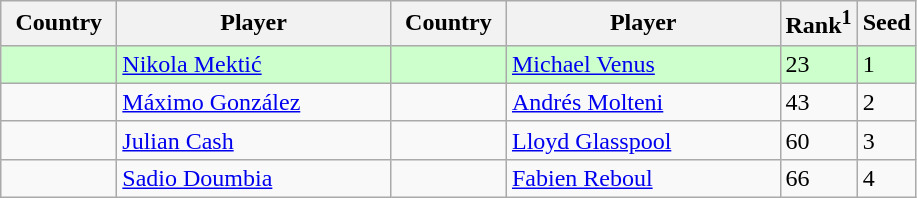<table class="sortable wikitable">
<tr>
<th width="70">Country</th>
<th width="175">Player</th>
<th width="70">Country</th>
<th width="175">Player</th>
<th>Rank<sup>1</sup></th>
<th>Seed</th>
</tr>
<tr style="background:#cfc;">
<td></td>
<td><a href='#'>Nikola Mektić</a></td>
<td></td>
<td><a href='#'>Michael Venus</a></td>
<td>23</td>
<td>1</td>
</tr>
<tr>
<td></td>
<td><a href='#'>Máximo González</a></td>
<td></td>
<td><a href='#'>Andrés Molteni</a></td>
<td>43</td>
<td>2</td>
</tr>
<tr>
<td></td>
<td><a href='#'>Julian Cash</a></td>
<td></td>
<td><a href='#'>Lloyd Glasspool</a></td>
<td>60</td>
<td>3</td>
</tr>
<tr>
<td></td>
<td><a href='#'>Sadio Doumbia</a></td>
<td></td>
<td><a href='#'>Fabien Reboul</a></td>
<td>66</td>
<td>4</td>
</tr>
</table>
